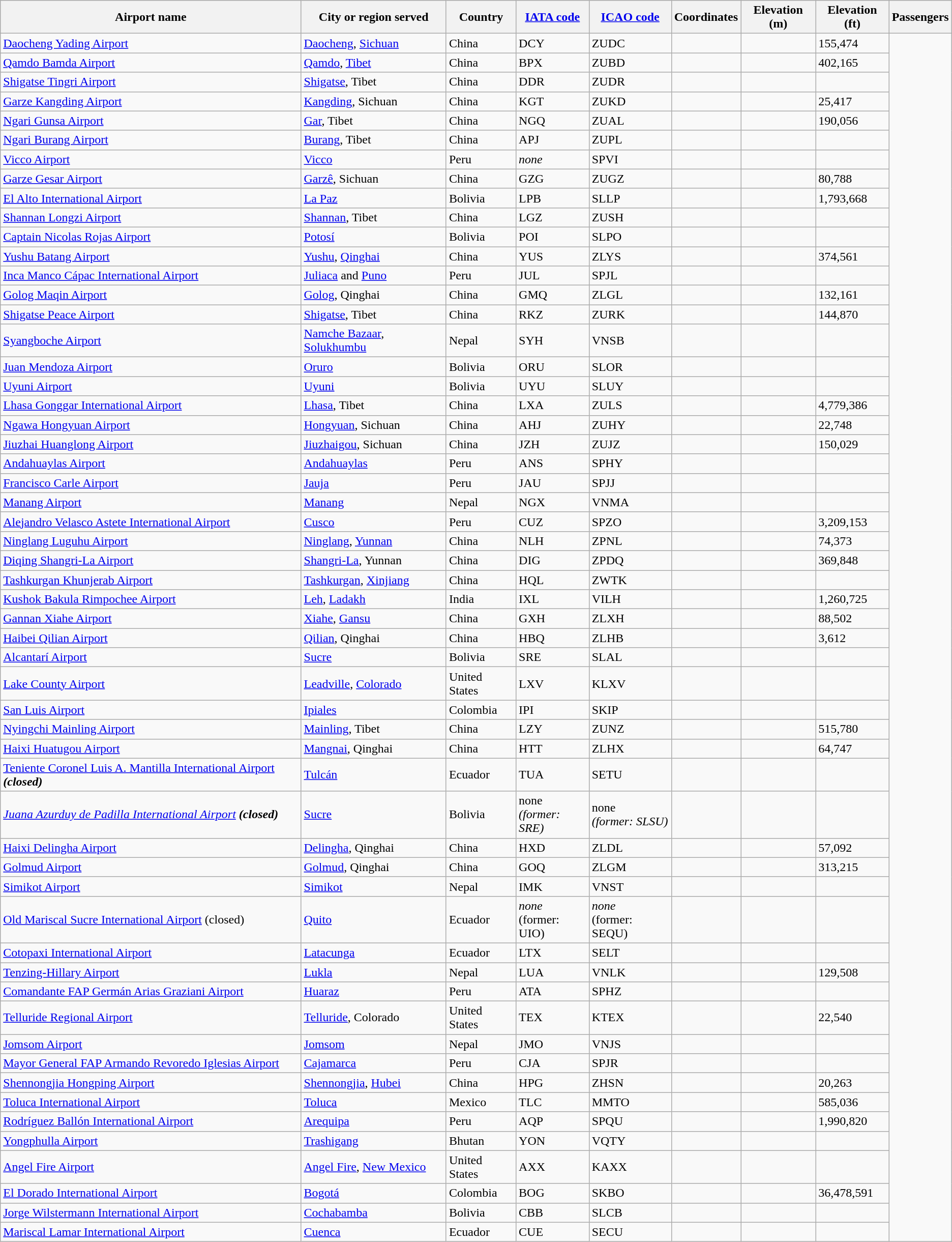<table class="wikitable sortable">
<tr style="font-weight:bold; background-color: #DDDDDD">
<th>Airport name</th>
<th>City or region served</th>
<th>Country</th>
<th><a href='#'>IATA code</a></th>
<th><a href='#'>ICAO code</a></th>
<th>Coordinates</th>
<th>Elevation (m)</th>
<th>Elevation (ft)</th>
<th>Passengers</th>
</tr>
<tr>
<td><a href='#'>Daocheng Yading Airport</a></td>
<td><a href='#'>Daocheng</a>, <a href='#'>Sichuan</a></td>
<td>China</td>
<td>DCY</td>
<td>ZUDC</td>
<td></td>
<td></td>
<td>155,474</td>
</tr>
<tr>
<td><a href='#'>Qamdo Bamda Airport</a></td>
<td><a href='#'>Qamdo</a>, <a href='#'>Tibet</a></td>
<td>China</td>
<td>BPX</td>
<td>ZUBD</td>
<td></td>
<td></td>
<td>402,165</td>
</tr>
<tr>
<td><a href='#'>Shigatse Tingri Airport</a></td>
<td><a href='#'>Shigatse</a>, Tibet</td>
<td>China</td>
<td>DDR</td>
<td>ZUDR</td>
<td></td>
<td></td>
<td></td>
</tr>
<tr>
<td><a href='#'>Garze Kangding Airport</a></td>
<td><a href='#'>Kangding</a>, Sichuan</td>
<td>China</td>
<td>KGT</td>
<td>ZUKD</td>
<td></td>
<td></td>
<td>25,417</td>
</tr>
<tr>
<td><a href='#'>Ngari Gunsa Airport</a></td>
<td><a href='#'>Gar</a>, Tibet</td>
<td>China</td>
<td>NGQ</td>
<td>ZUAL</td>
<td></td>
<td></td>
<td>190,056</td>
</tr>
<tr>
<td><a href='#'>Ngari Burang Airport</a></td>
<td><a href='#'>Burang</a>, Tibet</td>
<td>China</td>
<td>APJ</td>
<td>ZUPL</td>
<td></td>
<td></td>
<td></td>
</tr>
<tr>
<td><a href='#'>Vicco Airport</a></td>
<td><a href='#'>Vicco</a></td>
<td>Peru</td>
<td><em>none</em></td>
<td>SPVI</td>
<td></td>
<td></td>
<td></td>
</tr>
<tr>
<td><a href='#'>Garze Gesar Airport</a></td>
<td><a href='#'>Garzê</a>, Sichuan</td>
<td>China</td>
<td>GZG</td>
<td>ZUGZ</td>
<td></td>
<td></td>
<td>80,788</td>
</tr>
<tr>
<td><a href='#'>El Alto International Airport</a></td>
<td><a href='#'>La Paz</a></td>
<td>Bolivia</td>
<td>LPB</td>
<td>SLLP</td>
<td></td>
<td></td>
<td>1,793,668</td>
</tr>
<tr>
<td><a href='#'>Shannan Longzi Airport</a></td>
<td><a href='#'>Shannan</a>, Tibet</td>
<td>China</td>
<td>LGZ</td>
<td>ZUSH</td>
<td></td>
<td></td>
<td></td>
</tr>
<tr>
<td><a href='#'>Captain Nicolas Rojas Airport</a></td>
<td><a href='#'>Potosí</a></td>
<td>Bolivia</td>
<td>POI</td>
<td>SLPO</td>
<td></td>
<td></td>
<td></td>
</tr>
<tr>
<td><a href='#'>Yushu Batang Airport</a></td>
<td><a href='#'>Yushu</a>, <a href='#'>Qinghai</a></td>
<td>China</td>
<td>YUS</td>
<td>ZLYS</td>
<td></td>
<td></td>
<td>374,561</td>
</tr>
<tr>
<td><a href='#'>Inca Manco Cápac International Airport</a></td>
<td><a href='#'>Juliaca</a> and <a href='#'>Puno</a></td>
<td>Peru</td>
<td>JUL</td>
<td>SPJL</td>
<td></td>
<td></td>
<td></td>
</tr>
<tr>
<td><a href='#'>Golog Maqin Airport</a></td>
<td><a href='#'>Golog</a>, Qinghai</td>
<td>China</td>
<td>GMQ</td>
<td>ZLGL</td>
<td></td>
<td></td>
<td>132,161</td>
</tr>
<tr>
<td><a href='#'>Shigatse Peace Airport</a></td>
<td><a href='#'>Shigatse</a>, Tibet</td>
<td>China</td>
<td>RKZ</td>
<td>ZURK</td>
<td></td>
<td></td>
<td>144,870</td>
</tr>
<tr>
<td><a href='#'>Syangboche Airport</a></td>
<td><a href='#'>Namche Bazaar</a>, <a href='#'>Solukhumbu</a></td>
<td>Nepal</td>
<td>SYH</td>
<td>VNSB</td>
<td></td>
<td></td>
<td></td>
</tr>
<tr>
<td><a href='#'>Juan Mendoza Airport</a></td>
<td><a href='#'>Oruro</a></td>
<td>Bolivia</td>
<td>ORU</td>
<td>SLOR</td>
<td></td>
<td></td>
<td></td>
</tr>
<tr>
<td><a href='#'>Uyuni Airport</a></td>
<td><a href='#'>Uyuni</a></td>
<td>Bolivia</td>
<td>UYU</td>
<td>SLUY</td>
<td></td>
<td></td>
<td></td>
</tr>
<tr>
<td><a href='#'>Lhasa Gonggar International Airport</a></td>
<td><a href='#'>Lhasa</a>, Tibet</td>
<td>China</td>
<td>LXA</td>
<td>ZULS</td>
<td></td>
<td></td>
<td>4,779,386</td>
</tr>
<tr>
<td><a href='#'>Ngawa Hongyuan Airport</a></td>
<td><a href='#'>Hongyuan</a>, Sichuan</td>
<td>China</td>
<td>AHJ</td>
<td>ZUHY</td>
<td></td>
<td></td>
<td>22,748</td>
</tr>
<tr>
<td><a href='#'>Jiuzhai Huanglong Airport</a></td>
<td><a href='#'>Jiuzhaigou</a>, Sichuan</td>
<td>China</td>
<td>JZH</td>
<td>ZUJZ</td>
<td></td>
<td></td>
<td>150,029</td>
</tr>
<tr>
<td><a href='#'>Andahuaylas Airport</a></td>
<td><a href='#'>Andahuaylas</a></td>
<td>Peru</td>
<td>ANS</td>
<td>SPHY</td>
<td></td>
<td></td>
<td></td>
</tr>
<tr>
<td><a href='#'>Francisco Carle Airport</a></td>
<td><a href='#'>Jauja</a></td>
<td>Peru</td>
<td>JAU</td>
<td>SPJJ</td>
<td></td>
<td></td>
<td></td>
</tr>
<tr>
<td><a href='#'>Manang Airport</a></td>
<td><a href='#'>Manang</a></td>
<td>Nepal</td>
<td>NGX</td>
<td>VNMA</td>
<td></td>
<td></td>
<td></td>
</tr>
<tr>
<td><a href='#'>Alejandro Velasco Astete International Airport</a></td>
<td><a href='#'>Cusco</a></td>
<td>Peru</td>
<td>CUZ</td>
<td>SPZO</td>
<td></td>
<td></td>
<td>3,209,153</td>
</tr>
<tr>
<td><a href='#'>Ninglang Luguhu Airport</a></td>
<td><a href='#'>Ninglang</a>, <a href='#'>Yunnan</a></td>
<td>China</td>
<td>NLH</td>
<td>ZPNL</td>
<td></td>
<td></td>
<td>74,373</td>
</tr>
<tr>
<td><a href='#'>Diqing Shangri-La Airport</a></td>
<td><a href='#'>Shangri-La</a>, Yunnan</td>
<td>China</td>
<td>DIG</td>
<td>ZPDQ</td>
<td></td>
<td></td>
<td>369,848</td>
</tr>
<tr>
<td><a href='#'>Tashkurgan Khunjerab Airport</a></td>
<td><a href='#'>Tashkurgan</a>, <a href='#'>Xinjiang</a></td>
<td>China</td>
<td>HQL</td>
<td>ZWTK</td>
<td></td>
<td></td>
<td></td>
</tr>
<tr>
<td><a href='#'>Kushok Bakula Rimpochee Airport</a></td>
<td><a href='#'>Leh</a>, <a href='#'>Ladakh</a></td>
<td>India</td>
<td>IXL</td>
<td>VILH</td>
<td></td>
<td></td>
<td>1,260,725</td>
</tr>
<tr>
<td><a href='#'>Gannan Xiahe Airport</a></td>
<td><a href='#'>Xiahe</a>, <a href='#'>Gansu</a></td>
<td>China</td>
<td>GXH</td>
<td>ZLXH</td>
<td></td>
<td></td>
<td>88,502</td>
</tr>
<tr>
<td><a href='#'>Haibei Qilian Airport</a></td>
<td><a href='#'>Qilian</a>, Qinghai</td>
<td>China</td>
<td>HBQ</td>
<td>ZLHB</td>
<td></td>
<td></td>
<td>3,612</td>
</tr>
<tr>
<td><a href='#'>Alcantarí Airport</a></td>
<td><a href='#'>Sucre</a></td>
<td>Bolivia</td>
<td>SRE</td>
<td>SLAL</td>
<td></td>
<td></td>
<td></td>
</tr>
<tr>
<td><a href='#'>Lake County Airport</a></td>
<td><a href='#'>Leadville</a>, <a href='#'>Colorado</a></td>
<td>United States</td>
<td>LXV</td>
<td>KLXV</td>
<td></td>
<td></td>
<td></td>
</tr>
<tr>
<td><a href='#'>San Luis Airport</a></td>
<td><a href='#'>Ipiales</a></td>
<td>Colombia</td>
<td>IPI</td>
<td>SKIP</td>
<td></td>
<td></td>
<td></td>
</tr>
<tr>
<td><a href='#'>Nyingchi Mainling Airport</a></td>
<td><a href='#'>Mainling</a>, Tibet</td>
<td>China</td>
<td>LZY</td>
<td>ZUNZ</td>
<td></td>
<td></td>
<td>515,780</td>
</tr>
<tr>
<td><a href='#'>Haixi Huatugou Airport</a></td>
<td><a href='#'>Mangnai</a>, Qinghai</td>
<td>China</td>
<td>HTT</td>
<td>ZLHX</td>
<td></td>
<td></td>
<td>64,747</td>
</tr>
<tr>
<td><a href='#'>Teniente Coronel Luis A. Mantilla International Airport</a> <strong><em>(closed)</em></strong>  </td>
<td><a href='#'>Tulcán</a></td>
<td>Ecuador</td>
<td>TUA</td>
<td>SETU</td>
<td></td>
<td></td>
<td></td>
</tr>
<tr>
<td><em><a href='#'>Juana Azurduy de Padilla International Airport</a> <strong>(closed)<strong><em></td>
<td><a href='#'>Sucre</a></td>
<td>Bolivia</td>
<td></em>none<em><br>(former: SRE)</td>
<td></em>none<em><br>(former: SLSU)</td>
<td></td>
<td></td>
<td></td>
</tr>
<tr>
<td><a href='#'>Haixi Delingha Airport</a></td>
<td><a href='#'>Delingha</a>, Qinghai</td>
<td>China</td>
<td>HXD</td>
<td>ZLDL</td>
<td></td>
<td></td>
<td>57,092</td>
</tr>
<tr>
<td><a href='#'>Golmud Airport</a></td>
<td><a href='#'>Golmud</a>, Qinghai</td>
<td>China</td>
<td>GOQ</td>
<td>ZLGM</td>
<td></td>
<td></td>
<td>313,215</td>
</tr>
<tr>
<td><a href='#'>Simikot Airport</a></td>
<td><a href='#'>Simikot</a></td>
<td>Nepal</td>
<td>IMK</td>
<td>VNST</td>
<td></td>
<td></td>
<td></td>
</tr>
<tr>
<td></em><a href='#'>Old Mariscal Sucre International Airport</a> </strong>(closed)</em></strong><strong></strong></td>
<td><a href='#'>Quito</a></td>
<td>Ecuador</td>
<td><em>none</em><br>(former: UIO)</td>
<td><em>none</em><br>(former: SEQU)</td>
<td></td>
<td></td>
<td></td>
</tr>
<tr>
<td><a href='#'>Cotopaxi International Airport</a></td>
<td><a href='#'>Latacunga</a></td>
<td>Ecuador</td>
<td>LTX</td>
<td>SELT</td>
<td></td>
<td></td>
<td></td>
</tr>
<tr>
<td><a href='#'>Tenzing-Hillary Airport</a></td>
<td><a href='#'>Lukla</a></td>
<td>Nepal</td>
<td>LUA</td>
<td>VNLK</td>
<td></td>
<td></td>
<td>129,508</td>
</tr>
<tr>
<td><a href='#'>Comandante FAP Germán Arias Graziani Airport</a></td>
<td><a href='#'>Huaraz</a></td>
<td>Peru</td>
<td>ATA</td>
<td>SPHZ</td>
<td></td>
<td></td>
<td></td>
</tr>
<tr>
<td><a href='#'>Telluride Regional Airport</a></td>
<td><a href='#'>Telluride</a>, Colorado</td>
<td>United States</td>
<td>TEX</td>
<td>KTEX</td>
<td></td>
<td></td>
<td>22,540</td>
</tr>
<tr>
<td><a href='#'>Jomsom Airport</a></td>
<td><a href='#'>Jomsom</a></td>
<td>Nepal</td>
<td>JMO</td>
<td>VNJS</td>
<td></td>
<td></td>
<td></td>
</tr>
<tr>
<td><a href='#'>Mayor General FAP Armando Revoredo Iglesias Airport</a></td>
<td><a href='#'>Cajamarca</a></td>
<td>Peru</td>
<td>CJA</td>
<td>SPJR</td>
<td></td>
<td></td>
<td></td>
</tr>
<tr>
<td><a href='#'>Shennongjia Hongping Airport</a></td>
<td><a href='#'>Shennongjia</a>, <a href='#'>Hubei</a></td>
<td>China</td>
<td>HPG</td>
<td>ZHSN</td>
<td></td>
<td></td>
<td>20,263</td>
</tr>
<tr>
<td><a href='#'>Toluca International Airport</a></td>
<td><a href='#'>Toluca</a></td>
<td>Mexico</td>
<td>TLC</td>
<td>MMTO</td>
<td></td>
<td></td>
<td>585,036</td>
</tr>
<tr>
<td><a href='#'>Rodríguez Ballón International Airport</a></td>
<td><a href='#'>Arequipa</a></td>
<td>Peru</td>
<td>AQP</td>
<td>SPQU</td>
<td></td>
<td></td>
<td>1,990,820</td>
</tr>
<tr>
<td><a href='#'>Yongphulla Airport</a></td>
<td><a href='#'>Trashigang</a></td>
<td>Bhutan</td>
<td>YON</td>
<td>VQTY</td>
<td></td>
<td></td>
<td></td>
</tr>
<tr>
<td><a href='#'>Angel Fire Airport</a></td>
<td><a href='#'>Angel Fire</a>, <a href='#'>New Mexico</a></td>
<td>United States</td>
<td>AXX</td>
<td>KAXX</td>
<td></td>
<td></td>
<td></td>
</tr>
<tr>
<td><a href='#'>El Dorado International Airport</a></td>
<td><a href='#'>Bogotá</a></td>
<td>Colombia</td>
<td>BOG</td>
<td>SKBO</td>
<td></td>
<td></td>
<td>36,478,591</td>
</tr>
<tr>
<td><a href='#'>Jorge Wilstermann International Airport</a></td>
<td><a href='#'>Cochabamba</a></td>
<td>Bolivia</td>
<td>CBB</td>
<td>SLCB</td>
<td></td>
<td></td>
<td></td>
</tr>
<tr>
<td><a href='#'>Mariscal Lamar International Airport</a></td>
<td><a href='#'>Cuenca</a></td>
<td>Ecuador</td>
<td>CUE</td>
<td>SECU</td>
<td></td>
<td></td>
<td></td>
</tr>
</table>
